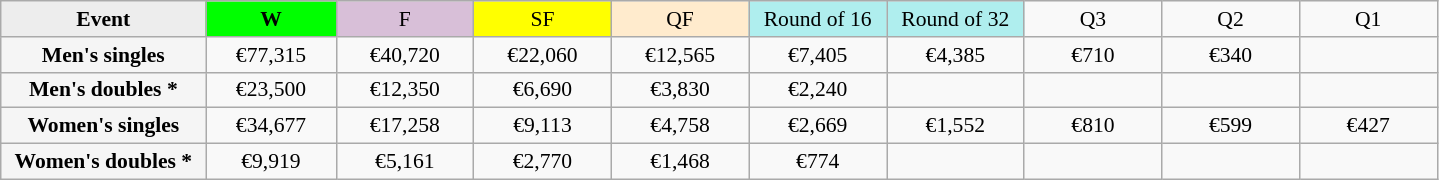<table class=wikitable style=font-size:90%;text-align:center>
<tr>
<td style="width:130px; background:#ededed;"><strong>Event</strong></td>
<td style="width:80px; background:lime;"><strong>W</strong></td>
<td style="width:85px; background:thistle;">F</td>
<td style="width:85px; background:#ff0;">SF</td>
<td style="width:85px; background:#ffebcd;">QF</td>
<td style="width:85px; background:#afeeee;">Round of 16</td>
<td style="width:85px; background:#afeeee;">Round of 32</td>
<td width=85>Q3</td>
<td width=85>Q2</td>
<td width=85>Q1</td>
</tr>
<tr>
<td style="background:#f5f5f5;"><strong>Men's singles</strong></td>
<td>€77,315</td>
<td>€40,720</td>
<td>€22,060</td>
<td>€12,565</td>
<td>€7,405</td>
<td>€4,385</td>
<td>€710</td>
<td>€340</td>
<td></td>
</tr>
<tr>
<td style="background:#f5f5f5;"><strong>Men's doubles *</strong></td>
<td>€23,500</td>
<td>€12,350</td>
<td>€6,690</td>
<td>€3,830</td>
<td>€2,240</td>
<td></td>
<td></td>
<td></td>
<td></td>
</tr>
<tr>
<td style="background:#f5f5f5;"><strong>Women's singles</strong></td>
<td>€34,677</td>
<td>€17,258</td>
<td>€9,113</td>
<td>€4,758</td>
<td>€2,669</td>
<td>€1,552</td>
<td>€810</td>
<td>€599</td>
<td>€427</td>
</tr>
<tr>
<td style="background:#f5f5f5;"><strong>Women's doubles *</strong></td>
<td>€9,919</td>
<td>€5,161</td>
<td>€2,770</td>
<td>€1,468</td>
<td>€774</td>
<td></td>
<td></td>
<td></td>
<td></td>
</tr>
</table>
